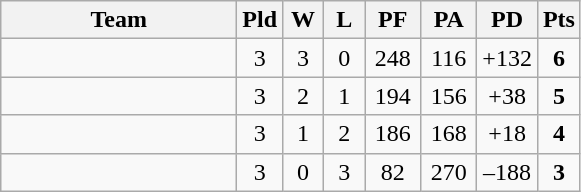<table class="wikitable" style="text-align:center;">
<tr>
<th width=150>Team</th>
<th width=20>Pld</th>
<th width=20>W</th>
<th width=20>L</th>
<th width=30>PF</th>
<th width=30>PA</th>
<th width=30>PD</th>
<th width=20>Pts</th>
</tr>
<tr>
<td align=left></td>
<td>3</td>
<td>3</td>
<td>0</td>
<td>248</td>
<td>116</td>
<td>+132</td>
<td><strong>6</strong></td>
</tr>
<tr>
<td align=left></td>
<td>3</td>
<td>2</td>
<td>1</td>
<td>194</td>
<td>156</td>
<td>+38</td>
<td><strong>5</strong></td>
</tr>
<tr>
<td align=left></td>
<td>3</td>
<td>1</td>
<td>2</td>
<td>186</td>
<td>168</td>
<td>+18</td>
<td><strong>4</strong></td>
</tr>
<tr>
<td align=left></td>
<td>3</td>
<td>0</td>
<td>3</td>
<td>82</td>
<td>270</td>
<td>–188</td>
<td><strong>3</strong></td>
</tr>
</table>
